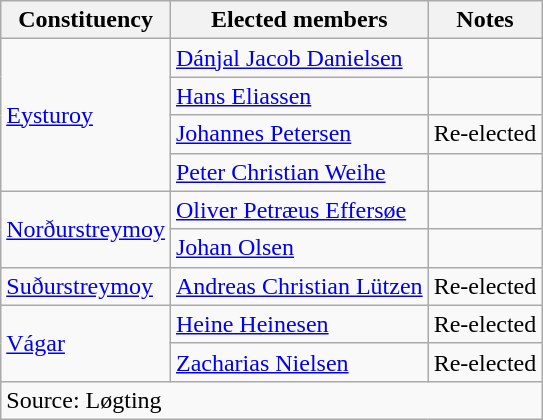<table class=wikitable>
<tr>
<th>Constituency</th>
<th>Elected members</th>
<th>Notes</th>
</tr>
<tr>
<td rowspan=4><a href='#'>Eysturoy</a></td>
<td><a href='#'>Dánjal Jacob Danielsen</a></td>
<td></td>
</tr>
<tr>
<td><a href='#'>Hans Eliassen</a></td>
<td></td>
</tr>
<tr>
<td><a href='#'>Johannes Petersen</a></td>
<td>Re-elected</td>
</tr>
<tr>
<td><a href='#'>Peter Christian Weihe</a></td>
<td></td>
</tr>
<tr>
<td rowspan=2><a href='#'>Norðurstreymoy</a></td>
<td><a href='#'>Oliver Petræus Effersøe</a></td>
<td></td>
</tr>
<tr>
<td><a href='#'>Johan Olsen</a></td>
<td></td>
</tr>
<tr>
<td><a href='#'>Suðurstreymoy</a></td>
<td><a href='#'>Andreas Christian Lützen</a></td>
<td>Re-elected</td>
</tr>
<tr>
<td rowspan=2><a href='#'>Vágar</a></td>
<td><a href='#'>Heine Heinesen</a></td>
<td>Re-elected</td>
</tr>
<tr>
<td><a href='#'>Zacharias Nielsen</a></td>
<td>Re-elected</td>
</tr>
<tr>
<td colspan=3>Source: Løgting</td>
</tr>
</table>
